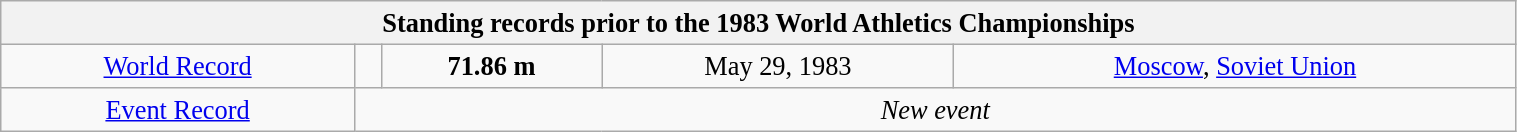<table class="wikitable" style=" text-align:center; font-size:110%;" width="80%">
<tr>
<th colspan="5">Standing records prior to the 1983 World Athletics Championships</th>
</tr>
<tr>
<td><a href='#'>World Record</a></td>
<td></td>
<td><strong>71.86 m</strong></td>
<td>May 29, 1983</td>
<td> <a href='#'>Moscow</a>, <a href='#'>Soviet Union</a></td>
</tr>
<tr>
<td><a href='#'>Event Record</a></td>
<td colspan="4"><em>New event</em></td>
</tr>
</table>
